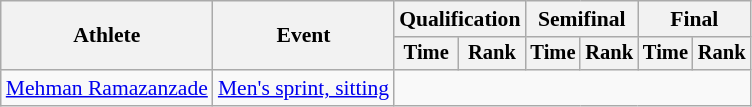<table class=wikitable style=font-size:90%;text-align:center>
<tr>
<th rowspan=2>Athlete</th>
<th rowspan=2>Event</th>
<th colspan=2>Qualification</th>
<th colspan=2>Semifinal</th>
<th colspan=2>Final</th>
</tr>
<tr style="font-size: 95%">
<th>Time</th>
<th>Rank</th>
<th>Time</th>
<th>Rank</th>
<th>Time</th>
<th>Rank</th>
</tr>
<tr>
<td align=left><a href='#'>Mehman Ramazanzade</a></td>
<td align=left><a href='#'>Men's sprint, sitting</a></td>
<td colspan=6></td>
</tr>
</table>
